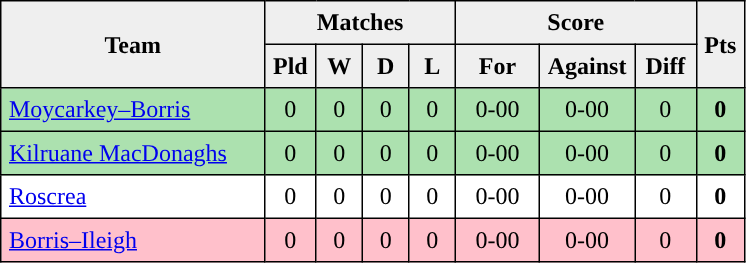<table style=border-collapse:collapse border=1 cellspacing=0 cellpadding=5>
<tr align=center bgcolor=#efefef>
<th rowspan=2 width=165>Team</th>
<th colspan=4>Matches</th>
<th colspan=3>Score</th>
<th rowspan=2width=20>Pts</th>
</tr>
<tr align=center bgcolor=#efefef>
<th width=20>Pld</th>
<th width=20>W</th>
<th width=20>D</th>
<th width=20>L</th>
<th width=45>For</th>
<th width=45>Against</th>
<th width=30>Diff</th>
</tr>
<tr align=center style="background:#ACE1AF;">
<td style="text-align:left;"> <a href='#'>Moycarkey–Borris</a></td>
<td>0</td>
<td>0</td>
<td>0</td>
<td>0</td>
<td>0-00</td>
<td>0-00</td>
<td>0</td>
<td><strong>0</strong></td>
</tr>
<tr align=center style="background:#ACE1AF;">
<td style="text-align:left;"> <a href='#'>Kilruane MacDonaghs</a></td>
<td>0</td>
<td>0</td>
<td>0</td>
<td>0</td>
<td>0-00</td>
<td>0-00</td>
<td>0</td>
<td><strong>0</strong></td>
</tr>
<tr align=center>
<td style="text-align:left;"> <a href='#'>Roscrea</a></td>
<td>0</td>
<td>0</td>
<td>0</td>
<td>0</td>
<td>0-00</td>
<td>0-00</td>
<td>0</td>
<td><strong>0</strong></td>
</tr>
<tr align=center style="background:#FFC0CB;">
<td style="text-align:left;"> <a href='#'>Borris–Ileigh</a></td>
<td>0</td>
<td>0</td>
<td>0</td>
<td>0</td>
<td>0-00</td>
<td>0-00</td>
<td>0</td>
<td><strong>0</strong></td>
</tr>
</table>
